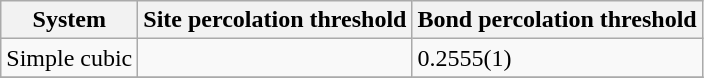<table class="wikitable">
<tr>
<th>System</th>
<th>Site percolation threshold</th>
<th>Bond percolation threshold</th>
</tr>
<tr>
<td>Simple cubic</td>
<td></td>
<td>0.2555(1)</td>
</tr>
<tr>
</tr>
</table>
